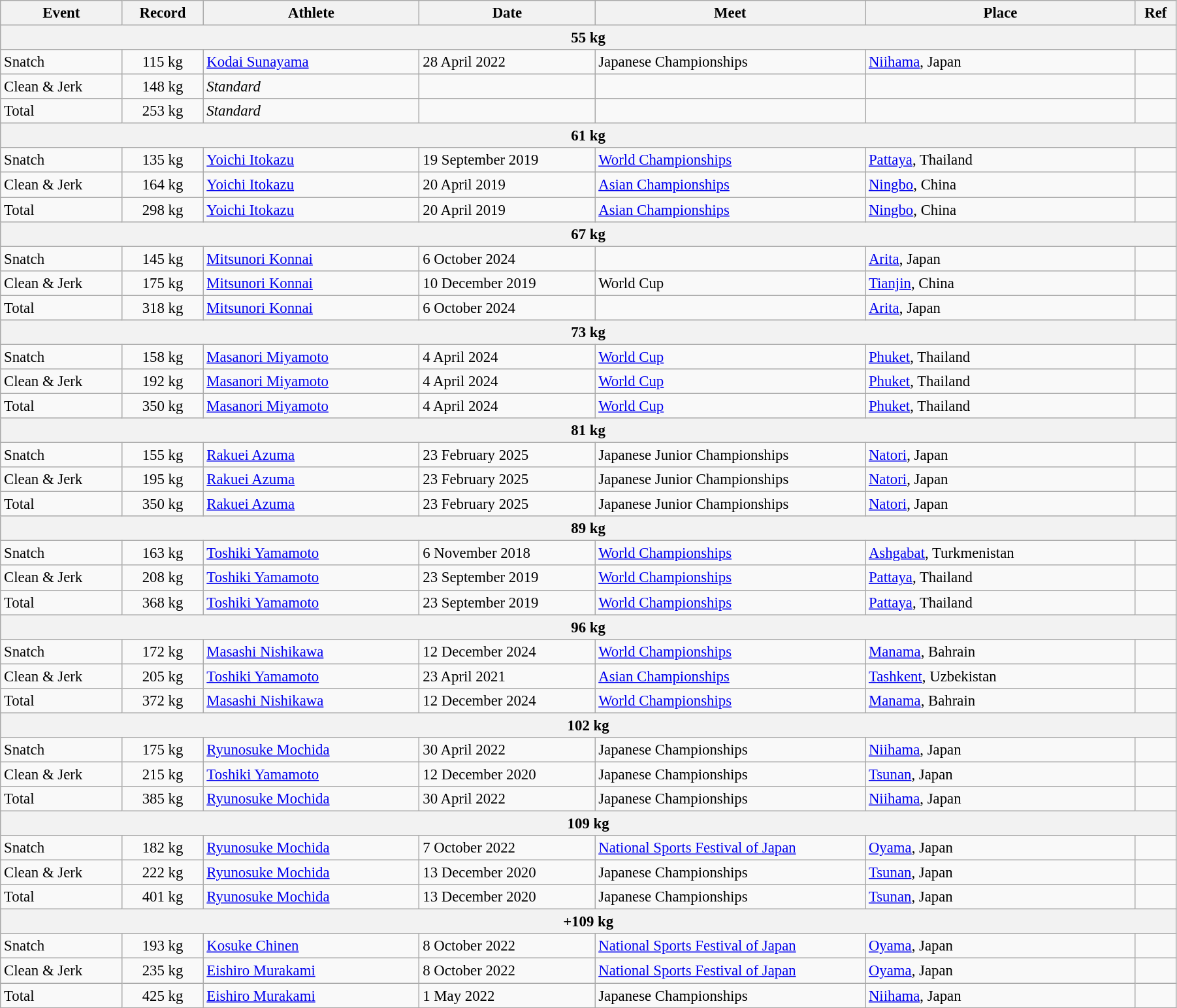<table class="wikitable" style="font-size:95%; width: 95%;">
<tr>
<th width=9%>Event</th>
<th width=6%>Record</th>
<th width=16%>Athlete</th>
<th width=13%>Date</th>
<th width=20%>Meet</th>
<th width=20%>Place</th>
<th width=3%>Ref</th>
</tr>
<tr bgcolor="#DDDDDD">
<th colspan="7">55 kg</th>
</tr>
<tr>
<td>Snatch</td>
<td align="center">115 kg</td>
<td><a href='#'>Kodai Sunayama</a></td>
<td>28 April 2022</td>
<td>Japanese Championships</td>
<td><a href='#'>Niihama</a>, Japan</td>
<td></td>
</tr>
<tr>
<td>Clean & Jerk</td>
<td align="center">148 kg</td>
<td><em>Standard</em></td>
<td></td>
<td></td>
<td></td>
<td></td>
</tr>
<tr>
<td>Total</td>
<td align="center">253 kg</td>
<td><em>Standard</em></td>
<td></td>
<td></td>
<td></td>
<td></td>
</tr>
<tr bgcolor="#DDDDDD">
<th colspan="7">61 kg</th>
</tr>
<tr>
<td>Snatch</td>
<td align="center">135 kg</td>
<td><a href='#'>Yoichi Itokazu</a></td>
<td>19 September 2019</td>
<td><a href='#'>World Championships</a></td>
<td><a href='#'>Pattaya</a>, Thailand</td>
<td></td>
</tr>
<tr>
<td>Clean & Jerk</td>
<td align="center">164 kg</td>
<td><a href='#'>Yoichi Itokazu</a></td>
<td>20 April 2019</td>
<td><a href='#'>Asian Championships</a></td>
<td><a href='#'>Ningbo</a>, China</td>
<td></td>
</tr>
<tr>
<td>Total</td>
<td align="center">298 kg</td>
<td><a href='#'>Yoichi Itokazu</a></td>
<td>20 April 2019</td>
<td><a href='#'>Asian Championships</a></td>
<td><a href='#'>Ningbo</a>, China</td>
<td></td>
</tr>
<tr bgcolor="#DDDDDD">
<th colspan="7">67 kg</th>
</tr>
<tr>
<td>Snatch</td>
<td align="center">145 kg</td>
<td><a href='#'>Mitsunori Konnai</a></td>
<td>6 October 2024</td>
<td></td>
<td><a href='#'>Arita</a>, Japan</td>
<td></td>
</tr>
<tr>
<td>Clean & Jerk</td>
<td align="center">175 kg</td>
<td><a href='#'>Mitsunori Konnai</a></td>
<td>10 December 2019</td>
<td>World Cup</td>
<td><a href='#'>Tianjin</a>, China</td>
<td></td>
</tr>
<tr>
<td>Total</td>
<td align="center">318 kg</td>
<td><a href='#'>Mitsunori Konnai</a></td>
<td>6 October 2024</td>
<td></td>
<td><a href='#'>Arita</a>, Japan</td>
<td></td>
</tr>
<tr bgcolor="#DDDDDD">
<th colspan="7">73 kg</th>
</tr>
<tr>
<td>Snatch</td>
<td align=center>158 kg</td>
<td><a href='#'>Masanori Miyamoto</a></td>
<td>4 April 2024</td>
<td><a href='#'>World Cup</a></td>
<td><a href='#'>Phuket</a>, Thailand</td>
<td></td>
</tr>
<tr>
<td>Clean & Jerk</td>
<td align=center>192 kg</td>
<td><a href='#'>Masanori Miyamoto</a></td>
<td>4 April 2024</td>
<td><a href='#'>World Cup</a></td>
<td><a href='#'>Phuket</a>, Thailand</td>
<td></td>
</tr>
<tr>
<td>Total</td>
<td align=center>350 kg</td>
<td><a href='#'>Masanori Miyamoto</a></td>
<td>4 April 2024</td>
<td><a href='#'>World Cup</a></td>
<td><a href='#'>Phuket</a>, Thailand</td>
<td></td>
</tr>
<tr bgcolor="#DDDDDD">
<th colspan="7">81 kg</th>
</tr>
<tr>
<td>Snatch</td>
<td align="center">155 kg</td>
<td><a href='#'>Rakuei Azuma</a></td>
<td>23 February 2025</td>
<td>Japanese Junior Championships</td>
<td><a href='#'>Natori</a>, Japan</td>
<td></td>
</tr>
<tr>
<td>Clean & Jerk</td>
<td align="center">195 kg</td>
<td><a href='#'>Rakuei Azuma</a></td>
<td>23 February 2025</td>
<td>Japanese Junior Championships</td>
<td><a href='#'>Natori</a>, Japan</td>
<td></td>
</tr>
<tr>
<td>Total</td>
<td align="center">350 kg</td>
<td><a href='#'>Rakuei Azuma</a></td>
<td>23 February 2025</td>
<td>Japanese Junior Championships</td>
<td><a href='#'>Natori</a>, Japan</td>
<td></td>
</tr>
<tr bgcolor="#DDDDDD">
<th colspan="7">89 kg</th>
</tr>
<tr>
<td>Snatch</td>
<td align="center">163 kg</td>
<td><a href='#'>Toshiki Yamamoto</a></td>
<td>6 November 2018</td>
<td><a href='#'>World Championships</a></td>
<td><a href='#'>Ashgabat</a>, Turkmenistan</td>
<td></td>
</tr>
<tr>
<td>Clean & Jerk</td>
<td align="center">208 kg</td>
<td><a href='#'>Toshiki Yamamoto</a></td>
<td>23 September 2019</td>
<td><a href='#'>World Championships</a></td>
<td><a href='#'>Pattaya</a>, Thailand</td>
<td></td>
</tr>
<tr>
<td>Total</td>
<td align="center">368 kg</td>
<td><a href='#'>Toshiki Yamamoto</a></td>
<td>23 September 2019</td>
<td><a href='#'>World Championships</a></td>
<td><a href='#'>Pattaya</a>, Thailand</td>
<td></td>
</tr>
<tr bgcolor="#DDDDDD">
<th colspan="7">96 kg</th>
</tr>
<tr>
<td>Snatch</td>
<td align="center">172 kg</td>
<td><a href='#'>Masashi Nishikawa</a></td>
<td>12 December 2024</td>
<td><a href='#'>World Championships</a></td>
<td><a href='#'>Manama</a>, Bahrain</td>
<td></td>
</tr>
<tr>
<td>Clean & Jerk</td>
<td align="center">205 kg</td>
<td><a href='#'>Toshiki Yamamoto</a></td>
<td>23 April 2021</td>
<td><a href='#'>Asian Championships</a></td>
<td><a href='#'>Tashkent</a>, Uzbekistan</td>
<td></td>
</tr>
<tr>
<td>Total</td>
<td align="center">372 kg</td>
<td><a href='#'>Masashi Nishikawa</a></td>
<td>12 December 2024</td>
<td><a href='#'>World Championships</a></td>
<td><a href='#'>Manama</a>, Bahrain</td>
<td></td>
</tr>
<tr bgcolor="#DDDDDD">
<th colspan="7">102 kg</th>
</tr>
<tr>
<td>Snatch</td>
<td align="center">175 kg</td>
<td><a href='#'>Ryunosuke Mochida</a></td>
<td>30 April 2022</td>
<td>Japanese Championships</td>
<td><a href='#'>Niihama</a>, Japan</td>
<td></td>
</tr>
<tr>
<td>Clean & Jerk</td>
<td align="center">215 kg</td>
<td><a href='#'>Toshiki Yamamoto</a></td>
<td>12 December 2020</td>
<td>Japanese Championships</td>
<td><a href='#'>Tsunan</a>, Japan</td>
<td></td>
</tr>
<tr>
<td>Total</td>
<td align="center">385 kg</td>
<td><a href='#'>Ryunosuke Mochida</a></td>
<td>30 April 2022</td>
<td>Japanese Championships</td>
<td><a href='#'>Niihama</a>, Japan</td>
<td></td>
</tr>
<tr bgcolor="#DDDDDD">
<th colspan="7">109 kg</th>
</tr>
<tr>
<td>Snatch</td>
<td align="center">182 kg</td>
<td><a href='#'>Ryunosuke Mochida</a></td>
<td>7 October 2022</td>
<td><a href='#'>National Sports Festival of Japan</a></td>
<td><a href='#'>Oyama</a>, Japan</td>
<td></td>
</tr>
<tr>
<td>Clean & Jerk</td>
<td align="center">222 kg</td>
<td><a href='#'>Ryunosuke Mochida</a></td>
<td>13 December 2020</td>
<td>Japanese Championships</td>
<td><a href='#'>Tsunan</a>, Japan</td>
<td></td>
</tr>
<tr>
<td>Total</td>
<td align="center">401 kg</td>
<td><a href='#'>Ryunosuke Mochida</a></td>
<td>13 December 2020</td>
<td>Japanese Championships</td>
<td><a href='#'>Tsunan</a>, Japan</td>
<td></td>
</tr>
<tr bgcolor="#DDDDDD">
<th colspan="7">+109 kg</th>
</tr>
<tr>
<td>Snatch</td>
<td align="center">193 kg</td>
<td><a href='#'>Kosuke Chinen</a></td>
<td>8 October 2022</td>
<td><a href='#'>National Sports Festival of Japan</a></td>
<td><a href='#'>Oyama</a>, Japan</td>
<td></td>
</tr>
<tr>
<td>Clean & Jerk</td>
<td align="center">235 kg</td>
<td><a href='#'>Eishiro Murakami</a></td>
<td>8 October 2022</td>
<td><a href='#'>National Sports Festival of Japan</a></td>
<td><a href='#'>Oyama</a>, Japan</td>
<td></td>
</tr>
<tr>
<td>Total</td>
<td align="center">425 kg</td>
<td><a href='#'>Eishiro Murakami</a></td>
<td>1 May 2022</td>
<td>Japanese Championships</td>
<td><a href='#'>Niihama</a>, Japan</td>
<td></td>
</tr>
</table>
